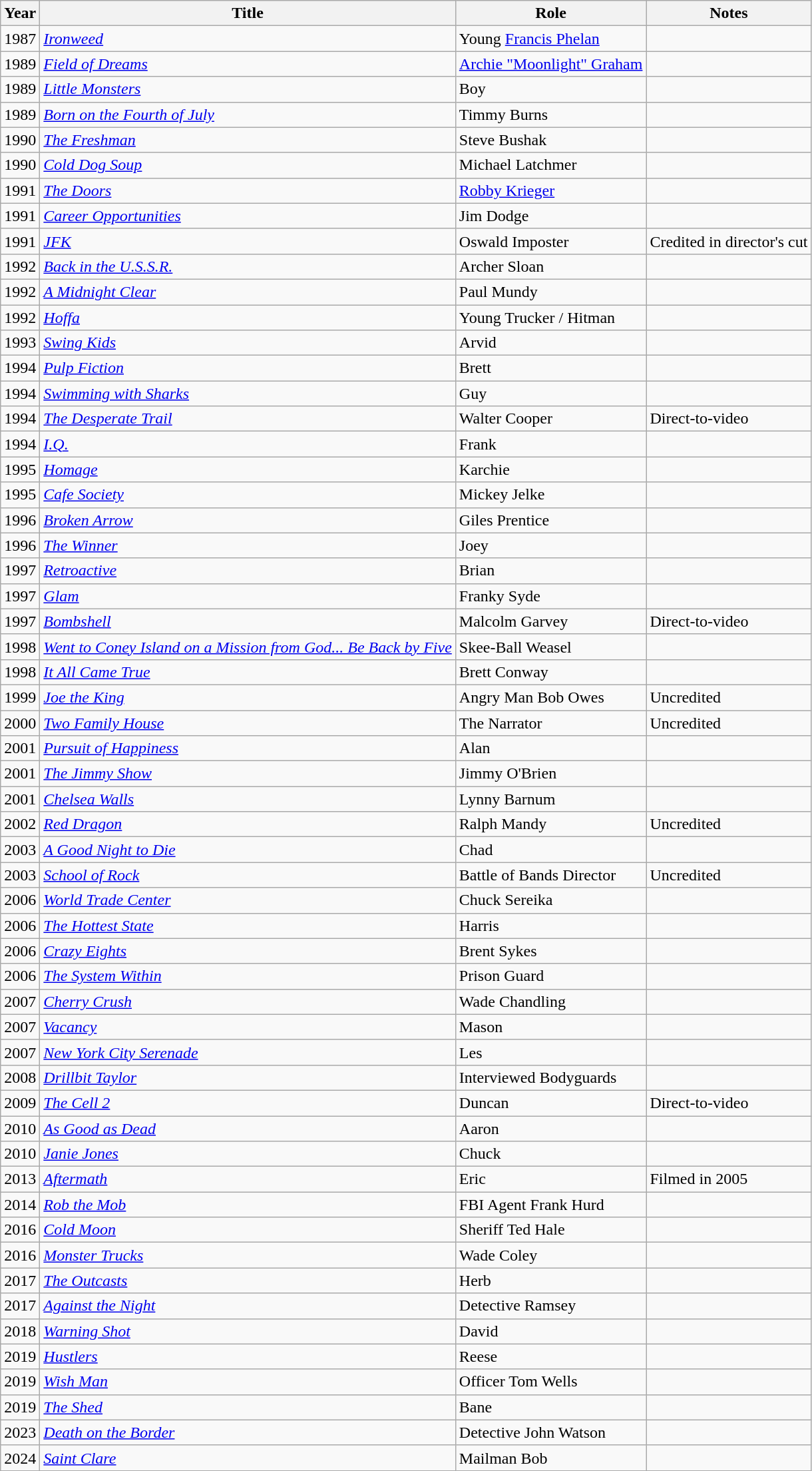<table class="wikitable plainrowheaders sortable">
<tr>
<th>Year</th>
<th>Title</th>
<th>Role</th>
<th>Notes</th>
</tr>
<tr>
<td>1987</td>
<td><em><a href='#'>Ironweed</a></em></td>
<td>Young <a href='#'>Francis Phelan</a></td>
<td></td>
</tr>
<tr>
<td>1989</td>
<td><em><a href='#'>Field of Dreams</a></em></td>
<td><a href='#'>Archie "Moonlight" Graham</a></td>
<td></td>
</tr>
<tr>
<td>1989</td>
<td><em><a href='#'>Little Monsters</a></em></td>
<td>Boy</td>
<td></td>
</tr>
<tr>
<td>1989</td>
<td><em><a href='#'>Born on the Fourth of July</a></em></td>
<td>Timmy Burns</td>
<td></td>
</tr>
<tr>
<td>1990</td>
<td><em><a href='#'>The Freshman</a></em></td>
<td>Steve Bushak</td>
<td></td>
</tr>
<tr>
<td>1990</td>
<td><em><a href='#'>Cold Dog Soup</a></em></td>
<td>Michael Latchmer</td>
<td></td>
</tr>
<tr>
<td>1991</td>
<td><em><a href='#'>The Doors</a></em></td>
<td><a href='#'>Robby Krieger</a></td>
<td></td>
</tr>
<tr>
<td>1991</td>
<td><em><a href='#'>Career Opportunities</a></em></td>
<td>Jim Dodge</td>
<td></td>
</tr>
<tr>
<td>1991</td>
<td><em><a href='#'>JFK</a></em></td>
<td>Oswald Imposter</td>
<td>Credited in director's cut</td>
</tr>
<tr>
<td>1992</td>
<td><em><a href='#'>Back in the U.S.S.R.</a></em></td>
<td>Archer Sloan</td>
<td></td>
</tr>
<tr>
<td>1992</td>
<td><em><a href='#'>A Midnight Clear</a></em></td>
<td>Paul Mundy</td>
<td></td>
</tr>
<tr>
<td>1992</td>
<td><em><a href='#'>Hoffa</a></em></td>
<td>Young Trucker / Hitman</td>
<td></td>
</tr>
<tr>
<td>1993</td>
<td><em><a href='#'>Swing Kids</a></em></td>
<td>Arvid</td>
<td></td>
</tr>
<tr>
<td>1994</td>
<td><em><a href='#'>Pulp Fiction</a></em></td>
<td>Brett</td>
<td></td>
</tr>
<tr>
<td>1994</td>
<td><em><a href='#'>Swimming with Sharks</a></em></td>
<td>Guy</td>
<td></td>
</tr>
<tr>
<td>1994</td>
<td><em><a href='#'>The Desperate Trail</a></em></td>
<td>Walter Cooper</td>
<td>Direct-to-video</td>
</tr>
<tr>
<td>1994</td>
<td><em><a href='#'>I.Q.</a></em></td>
<td>Frank</td>
<td></td>
</tr>
<tr>
<td>1995</td>
<td><em><a href='#'>Homage</a></em></td>
<td>Karchie</td>
<td></td>
</tr>
<tr>
<td>1995</td>
<td><em><a href='#'>Cafe Society</a></em></td>
<td>Mickey Jelke</td>
<td></td>
</tr>
<tr>
<td>1996</td>
<td><em><a href='#'>Broken Arrow</a></em></td>
<td>Giles Prentice</td>
<td></td>
</tr>
<tr>
<td>1996</td>
<td><em><a href='#'>The Winner</a></em></td>
<td>Joey</td>
<td></td>
</tr>
<tr>
<td>1997</td>
<td><em><a href='#'>Retroactive</a></em></td>
<td>Brian</td>
<td></td>
</tr>
<tr>
<td>1997</td>
<td><em><a href='#'>Glam</a></em></td>
<td>Franky Syde</td>
<td></td>
</tr>
<tr>
<td>1997</td>
<td><em><a href='#'>Bombshell</a></em></td>
<td>Malcolm Garvey</td>
<td>Direct-to-video</td>
</tr>
<tr>
<td>1998</td>
<td><em><a href='#'>Went to Coney Island on a Mission from God... Be Back by Five</a></em></td>
<td>Skee-Ball Weasel</td>
<td></td>
</tr>
<tr>
<td>1998</td>
<td><em><a href='#'>It All Came True</a></em></td>
<td>Brett Conway</td>
<td></td>
</tr>
<tr>
<td>1999</td>
<td><em><a href='#'>Joe the King</a></em></td>
<td>Angry Man Bob Owes</td>
<td>Uncredited</td>
</tr>
<tr>
<td>2000</td>
<td><em><a href='#'>Two Family House</a></em></td>
<td>The Narrator</td>
<td>Uncredited</td>
</tr>
<tr>
<td>2001</td>
<td><em><a href='#'>Pursuit of Happiness</a></em></td>
<td>Alan</td>
<td></td>
</tr>
<tr>
<td>2001</td>
<td><em><a href='#'>The Jimmy Show</a></em></td>
<td>Jimmy O'Brien</td>
<td></td>
</tr>
<tr>
<td>2001</td>
<td><em><a href='#'>Chelsea Walls</a></em></td>
<td>Lynny Barnum</td>
<td></td>
</tr>
<tr>
<td>2002</td>
<td><em><a href='#'>Red Dragon</a></em></td>
<td>Ralph Mandy</td>
<td>Uncredited</td>
</tr>
<tr>
<td>2003</td>
<td><em><a href='#'>A Good Night to Die</a></em></td>
<td>Chad</td>
<td></td>
</tr>
<tr>
<td>2003</td>
<td><em><a href='#'>School of Rock</a></em></td>
<td>Battle of Bands Director</td>
<td>Uncredited</td>
</tr>
<tr>
<td>2006</td>
<td><em><a href='#'>World Trade Center</a></em></td>
<td>Chuck Sereika</td>
<td></td>
</tr>
<tr>
<td>2006</td>
<td><em><a href='#'>The Hottest State</a></em></td>
<td>Harris</td>
<td></td>
</tr>
<tr>
<td>2006</td>
<td><em><a href='#'>Crazy Eights</a></em></td>
<td>Brent Sykes</td>
<td></td>
</tr>
<tr>
<td>2006</td>
<td><em><a href='#'>The System Within</a></em></td>
<td>Prison Guard</td>
<td></td>
</tr>
<tr>
<td>2007</td>
<td><em><a href='#'>Cherry Crush</a></em></td>
<td>Wade Chandling</td>
<td></td>
</tr>
<tr>
<td>2007</td>
<td><em><a href='#'>Vacancy</a></em></td>
<td>Mason</td>
<td></td>
</tr>
<tr>
<td>2007</td>
<td><em><a href='#'>New York City Serenade</a></em></td>
<td>Les</td>
<td></td>
</tr>
<tr>
<td>2008</td>
<td><em><a href='#'>Drillbit Taylor</a></em></td>
<td>Interviewed Bodyguards</td>
<td></td>
</tr>
<tr>
<td>2009</td>
<td><em><a href='#'>The Cell 2</a></em></td>
<td>Duncan</td>
<td>Direct-to-video</td>
</tr>
<tr>
<td>2010</td>
<td><em><a href='#'>As Good as Dead</a></em></td>
<td>Aaron</td>
<td></td>
</tr>
<tr>
<td>2010</td>
<td><em><a href='#'>Janie Jones</a></em></td>
<td>Chuck</td>
<td></td>
</tr>
<tr>
<td>2013</td>
<td><em><a href='#'>Aftermath</a></em></td>
<td>Eric</td>
<td>Filmed in 2005</td>
</tr>
<tr>
<td>2014</td>
<td><em><a href='#'>Rob the Mob</a></em></td>
<td>FBI Agent Frank Hurd</td>
<td></td>
</tr>
<tr>
<td>2016</td>
<td><em><a href='#'>Cold Moon</a></em></td>
<td>Sheriff Ted Hale</td>
<td></td>
</tr>
<tr>
<td>2016</td>
<td><em><a href='#'>Monster Trucks</a></em></td>
<td>Wade Coley</td>
<td></td>
</tr>
<tr>
<td>2017</td>
<td><em><a href='#'>The Outcasts</a></em></td>
<td>Herb</td>
<td></td>
</tr>
<tr>
<td>2017</td>
<td><em><a href='#'>Against the Night</a></em></td>
<td>Detective Ramsey</td>
<td></td>
</tr>
<tr>
<td>2018</td>
<td><em><a href='#'>Warning Shot</a></em></td>
<td>David</td>
<td></td>
</tr>
<tr>
<td>2019</td>
<td><em><a href='#'>Hustlers</a></em></td>
<td>Reese</td>
<td></td>
</tr>
<tr>
<td>2019</td>
<td><em><a href='#'>Wish Man</a></em></td>
<td>Officer Tom Wells</td>
<td></td>
</tr>
<tr>
<td>2019</td>
<td><em><a href='#'>The Shed</a></em></td>
<td>Bane</td>
<td></td>
</tr>
<tr>
<td>2023</td>
<td><em><a href='#'>Death on the Border</a></em></td>
<td>Detective John Watson</td>
<td></td>
</tr>
<tr>
<td>2024</td>
<td><em><a href='#'>Saint Clare</a></em></td>
<td>Mailman Bob</td>
<td></td>
</tr>
</table>
